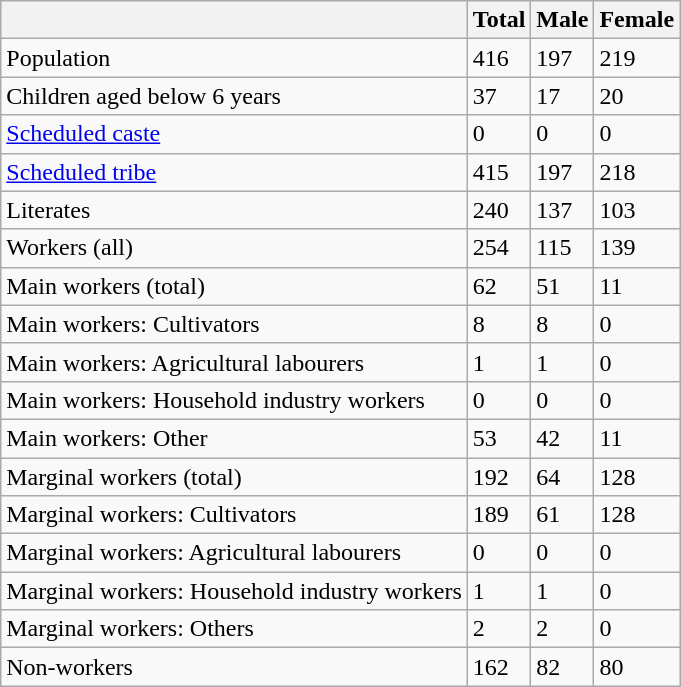<table class="wikitable sortable">
<tr>
<th></th>
<th>Total</th>
<th>Male</th>
<th>Female</th>
</tr>
<tr>
<td>Population</td>
<td>416</td>
<td>197</td>
<td>219</td>
</tr>
<tr>
<td>Children aged below 6 years</td>
<td>37</td>
<td>17</td>
<td>20</td>
</tr>
<tr>
<td><a href='#'>Scheduled caste</a></td>
<td>0</td>
<td>0</td>
<td>0</td>
</tr>
<tr>
<td><a href='#'>Scheduled tribe</a></td>
<td>415</td>
<td>197</td>
<td>218</td>
</tr>
<tr>
<td>Literates</td>
<td>240</td>
<td>137</td>
<td>103</td>
</tr>
<tr>
<td>Workers (all)</td>
<td>254</td>
<td>115</td>
<td>139</td>
</tr>
<tr>
<td>Main workers (total)</td>
<td>62</td>
<td>51</td>
<td>11</td>
</tr>
<tr>
<td>Main workers: Cultivators</td>
<td>8</td>
<td>8</td>
<td>0</td>
</tr>
<tr>
<td>Main workers: Agricultural labourers</td>
<td>1</td>
<td>1</td>
<td>0</td>
</tr>
<tr>
<td>Main workers: Household industry workers</td>
<td>0</td>
<td>0</td>
<td>0</td>
</tr>
<tr>
<td>Main workers: Other</td>
<td>53</td>
<td>42</td>
<td>11</td>
</tr>
<tr>
<td>Marginal workers (total)</td>
<td>192</td>
<td>64</td>
<td>128</td>
</tr>
<tr>
<td>Marginal workers: Cultivators</td>
<td>189</td>
<td>61</td>
<td>128</td>
</tr>
<tr>
<td>Marginal workers: Agricultural labourers</td>
<td>0</td>
<td>0</td>
<td>0</td>
</tr>
<tr>
<td>Marginal workers: Household industry workers</td>
<td>1</td>
<td>1</td>
<td>0</td>
</tr>
<tr>
<td>Marginal workers: Others</td>
<td>2</td>
<td>2</td>
<td>0</td>
</tr>
<tr>
<td>Non-workers</td>
<td>162</td>
<td>82</td>
<td>80</td>
</tr>
</table>
